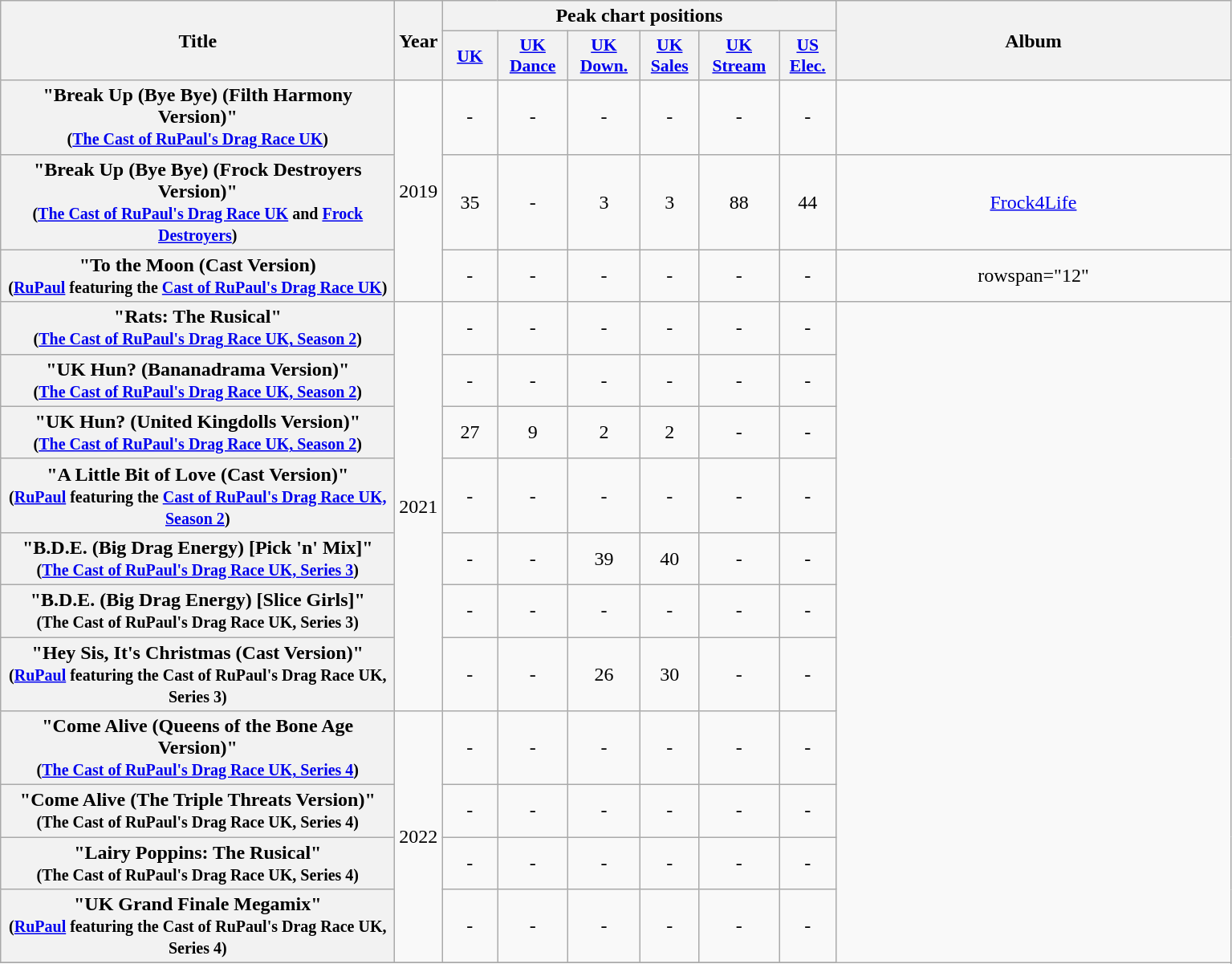<table class="wikitable plainrowheaders" style="text-align:center;">
<tr>
<th rowspan="2" style="width:20em;">Title</th>
<th rowspan="2" style="width:1em;">Year</th>
<th colspan="6" style="width:20em;">Peak chart positions</th>
<th rowspan="2" style="width:20em;">Album</th>
</tr>
<tr>
<th scope="col" style="width:2em;font-size:90%;"><a href='#'>UK</a></th>
<th scope="col" style="width:2em;font-size:90%;"><a href='#'>UK Dance</a></th>
<th scope="col" style="width:2em;font-size:90%;"><a href='#'>UK Down.</a></th>
<th scope="col" style="width:2em;font-size:90%;"><a href='#'>UK Sales</a></th>
<th scope="col" style="width:2em;font-size:90%;"><a href='#'>UK Stream</a></th>
<th scope="col" style="width:2em;font-size:90%;"><a href='#'>US Elec.</a></th>
</tr>
<tr>
<th scope="row">"Break Up (Bye Bye) (Filth Harmony Version)" <br> <small>(<a href='#'>The Cast of RuPaul's Drag Race UK</a>)</small></th>
<td rowspan="3">2019</td>
<td>-</td>
<td>-</td>
<td>-</td>
<td>-</td>
<td>-</td>
<td>-</td>
<td></td>
</tr>
<tr>
<th scope="row">"Break Up (Bye Bye) (Frock Destroyers Version)" <br> <small> (<a href='#'>The Cast of RuPaul's Drag Race UK</a> and <a href='#'>Frock Destroyers</a>)</small></th>
<td>35</td>
<td>-</td>
<td>3</td>
<td>3</td>
<td>88</td>
<td>44</td>
<td><a href='#'>Frock4Life</a></td>
</tr>
<tr>
<th scope="row">"To the Moon (Cast Version)<br><small>(<a href='#'>RuPaul</a> featuring the <a href='#'>Cast of RuPaul's Drag Race UK</a>)</small></th>
<td>-</td>
<td>-</td>
<td>-</td>
<td>-</td>
<td>-</td>
<td>-</td>
<td>rowspan="12" </td>
</tr>
<tr>
<th scope="row">"Rats: The Rusical"<br><small>(<a href='#'>The Cast of RuPaul's Drag Race UK, Season 2</a>)</small></th>
<td rowspan="7">2021</td>
<td>-</td>
<td>-</td>
<td>-</td>
<td>-</td>
<td>-</td>
<td>-</td>
</tr>
<tr>
<th scope="row">"UK Hun? (Bananadrama Version)"<br><small> (<a href='#'>The Cast of RuPaul's Drag Race UK, Season 2</a>)</small></th>
<td>-</td>
<td>-</td>
<td>-</td>
<td>-</td>
<td>-</td>
<td>-</td>
</tr>
<tr>
<th scope="row">"UK Hun? (United Kingdolls Version)"<br><small>(<a href='#'>The Cast of RuPaul's Drag Race UK, Season 2</a>)</small></th>
<td>27</td>
<td>9</td>
<td>2</td>
<td>2</td>
<td>-</td>
<td>-</td>
</tr>
<tr>
<th scope="row">"A Little Bit of Love (Cast Version)"<br><small>(<a href='#'>RuPaul</a> featuring the <a href='#'>Cast of RuPaul's Drag Race UK, Season 2</a>)</small></th>
<td>-</td>
<td>-</td>
<td>-</td>
<td>-</td>
<td>-</td>
<td>-</td>
</tr>
<tr>
<th scope="row">"B.D.E. (Big Drag Energy) [Pick 'n' Mix]"<br><small>(<a href='#'>The Cast of RuPaul's Drag Race UK, Series 3</a>)</small></th>
<td>-</td>
<td>-</td>
<td>39</td>
<td>40</td>
<td>-</td>
<td>-</td>
</tr>
<tr>
<th scope="row">"B.D.E. (Big Drag Energy) [Slice Girls]"<br><small>(The Cast of RuPaul's Drag Race UK, Series 3)</small></th>
<td>-</td>
<td>-</td>
<td>-</td>
<td>-</td>
<td>-</td>
<td>-</td>
</tr>
<tr>
<th scope="row">"Hey Sis, It's Christmas (Cast Version)"<br><small>(<a href='#'>RuPaul</a> featuring the Cast of RuPaul's Drag Race UK, Series 3)</small></th>
<td>-</td>
<td>-</td>
<td>26</td>
<td>30</td>
<td>-</td>
<td>-</td>
</tr>
<tr>
<th scope="row">"Come Alive (Queens of the Bone Age Version)"<br><small>(<a href='#'>The Cast of RuPaul's Drag Race UK, Series 4</a>)</small></th>
<td rowspan="4">2022</td>
<td>-</td>
<td>-</td>
<td>-</td>
<td>-</td>
<td>-</td>
<td>-</td>
</tr>
<tr>
<th scope="row">"Come Alive (The Triple Threats Version)"<br><small>(The Cast of RuPaul's Drag Race UK, Series 4)</small></th>
<td>-</td>
<td>-</td>
<td>-</td>
<td>-</td>
<td>-</td>
<td>-</td>
</tr>
<tr>
<th scope="row">"Lairy Poppins: The Rusical"<br><small>(The Cast of RuPaul's Drag Race UK, Series 4)</small></th>
<td>-</td>
<td>-</td>
<td>-</td>
<td>-</td>
<td>-</td>
<td>-</td>
</tr>
<tr>
<th scope="row">"UK Grand Finale Megamix"<br><small>(<a href='#'>RuPaul</a> featuring the Cast of RuPaul's Drag Race UK, Series 4)</small></th>
<td>-</td>
<td>-</td>
<td>-</td>
<td>-</td>
<td>-</td>
<td>-</td>
</tr>
<tr>
</tr>
</table>
